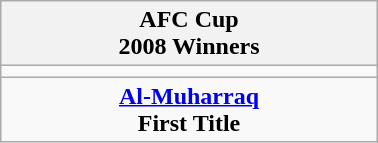<table class="wikitable" style="text-align: center; margin: 0 auto; width: 20%">
<tr>
<th>AFC Cup <br>2008 Winners</th>
</tr>
<tr>
<td></td>
</tr>
<tr>
<td><strong><a href='#'>Al-Muharraq</a></strong><br><strong>First Title</strong></td>
</tr>
</table>
